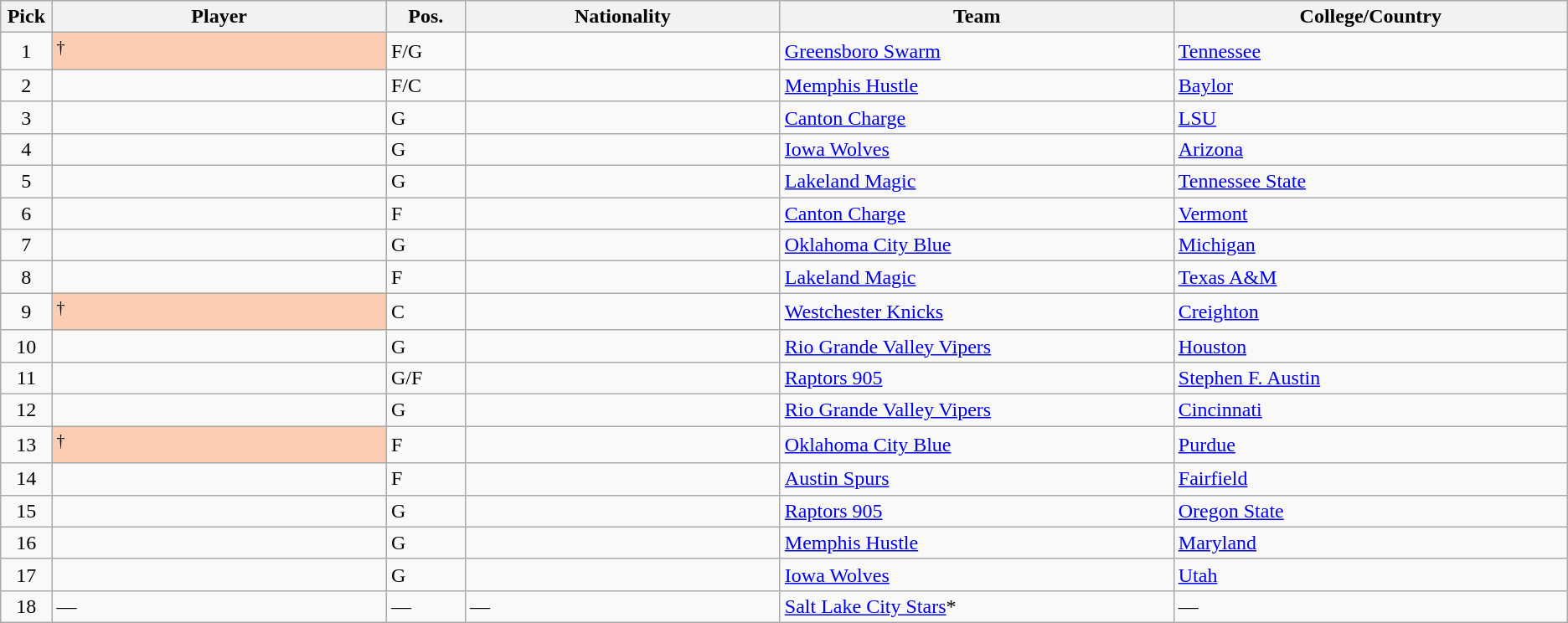<table class="wikitable sortable">
<tr>
<th width="1%">Pick</th>
<th width="17%">Player</th>
<th width="4%">Pos.</th>
<th width="16%">Nationality</th>
<th width="20%" class="unsortable">Team</th>
<th width="20%">College/Country</th>
</tr>
<tr>
<td align=center>1</td>
<td style="background-color:#FBCEB1"><sup>†</sup></td>
<td>F/G</td>
<td></td>
<td><a href='#'>Greensboro Swarm</a></td>
<td><a href='#'>Tennessee</a></td>
</tr>
<tr>
<td align=center>2</td>
<td></td>
<td>F/C</td>
<td></td>
<td><a href='#'>Memphis Hustle</a></td>
<td><a href='#'>Baylor</a></td>
</tr>
<tr>
<td align=center>3</td>
<td></td>
<td>G</td>
<td></td>
<td><a href='#'>Canton Charge</a></td>
<td><a href='#'>LSU</a></td>
</tr>
<tr>
<td align=center>4</td>
<td></td>
<td>G</td>
<td></td>
<td><a href='#'>Iowa Wolves</a></td>
<td><a href='#'>Arizona</a></td>
</tr>
<tr>
<td align=center>5</td>
<td></td>
<td>G</td>
<td></td>
<td><a href='#'>Lakeland Magic</a></td>
<td><a href='#'>Tennessee State</a></td>
</tr>
<tr>
<td align=center>6</td>
<td></td>
<td>F</td>
<td></td>
<td><a href='#'>Canton Charge</a></td>
<td><a href='#'>Vermont</a></td>
</tr>
<tr>
<td align=center>7</td>
<td></td>
<td>G</td>
<td></td>
<td><a href='#'>Oklahoma City Blue</a></td>
<td><a href='#'>Michigan</a></td>
</tr>
<tr>
<td align=center>8</td>
<td></td>
<td>F</td>
<td></td>
<td><a href='#'>Lakeland Magic</a></td>
<td><a href='#'>Texas A&M</a></td>
</tr>
<tr>
<td align=center>9</td>
<td style="background-color:#FBCEB1"><sup>†</sup></td>
<td>C</td>
<td></td>
<td><a href='#'>Westchester Knicks</a></td>
<td><a href='#'>Creighton</a></td>
</tr>
<tr>
<td align=center>10</td>
<td></td>
<td>G</td>
<td></td>
<td><a href='#'>Rio Grande Valley Vipers</a></td>
<td><a href='#'>Houston</a></td>
</tr>
<tr>
<td align=center>11</td>
<td></td>
<td>G/F</td>
<td></td>
<td><a href='#'>Raptors 905</a></td>
<td><a href='#'>Stephen F. Austin</a></td>
</tr>
<tr>
<td align=center>12</td>
<td></td>
<td>G</td>
<td></td>
<td><a href='#'>Rio Grande Valley Vipers</a></td>
<td><a href='#'>Cincinnati</a></td>
</tr>
<tr>
<td align=center>13</td>
<td style="background-color:#FBCEB1"><sup>†</sup></td>
<td>F</td>
<td></td>
<td><a href='#'>Oklahoma City Blue</a></td>
<td><a href='#'>Purdue</a></td>
</tr>
<tr>
<td align=center>14</td>
<td></td>
<td>F</td>
<td></td>
<td><a href='#'>Austin Spurs</a></td>
<td><a href='#'>Fairfield</a></td>
</tr>
<tr>
<td align=center>15</td>
<td></td>
<td>G</td>
<td></td>
<td><a href='#'>Raptors 905</a></td>
<td><a href='#'>Oregon State</a></td>
</tr>
<tr>
<td align=center>16</td>
<td></td>
<td>G</td>
<td></td>
<td><a href='#'>Memphis Hustle</a></td>
<td><a href='#'>Maryland</a></td>
</tr>
<tr>
<td align=center>17</td>
<td></td>
<td>G</td>
<td></td>
<td><a href='#'>Iowa Wolves</a></td>
<td><a href='#'>Utah</a></td>
</tr>
<tr>
<td align=center>18</td>
<td>—</td>
<td>—</td>
<td>—</td>
<td><a href='#'>Salt Lake City Stars</a>*</td>
<td>—</td>
</tr>
</table>
